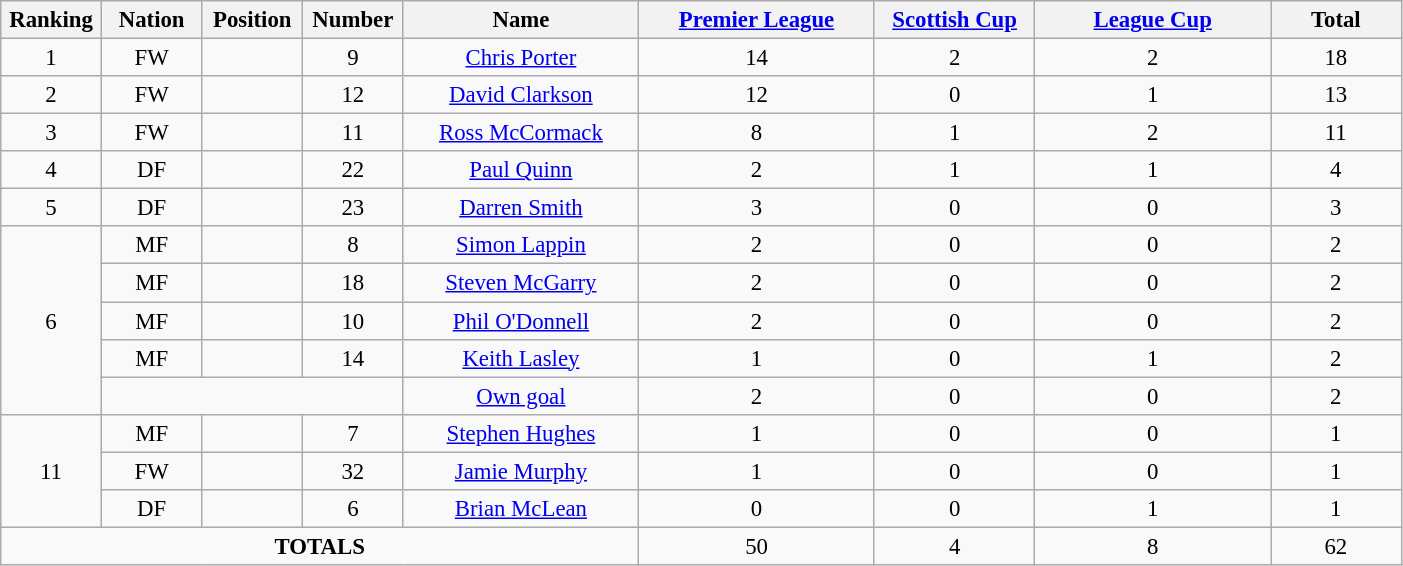<table class="wikitable" style="font-size: 95%; text-align: center;">
<tr>
<th width=60>Ranking</th>
<th width=60>Nation</th>
<th width=60>Position</th>
<th width=60>Number</th>
<th width=150>Name</th>
<th width=150><a href='#'>Premier League</a></th>
<th width=100><a href='#'>Scottish Cup</a></th>
<th width=150><a href='#'>League Cup</a></th>
<th width=80>Total</th>
</tr>
<tr>
<td>1</td>
<td>FW</td>
<td></td>
<td>9</td>
<td><a href='#'>Chris Porter</a></td>
<td>14</td>
<td>2</td>
<td>2</td>
<td>18</td>
</tr>
<tr>
<td>2</td>
<td>FW</td>
<td></td>
<td>12</td>
<td><a href='#'>David Clarkson</a></td>
<td>12</td>
<td>0</td>
<td>1</td>
<td>13</td>
</tr>
<tr>
<td>3</td>
<td>FW</td>
<td></td>
<td>11</td>
<td><a href='#'>Ross McCormack</a></td>
<td>8</td>
<td>1</td>
<td>2</td>
<td>11</td>
</tr>
<tr>
<td>4</td>
<td>DF</td>
<td></td>
<td>22</td>
<td><a href='#'>Paul Quinn</a></td>
<td>2</td>
<td>1</td>
<td>1</td>
<td>4</td>
</tr>
<tr>
<td>5</td>
<td>DF</td>
<td></td>
<td>23</td>
<td><a href='#'>Darren Smith</a></td>
<td>3</td>
<td>0</td>
<td>0</td>
<td>3</td>
</tr>
<tr>
<td rowspan="5">6</td>
<td>MF</td>
<td></td>
<td>8</td>
<td><a href='#'>Simon Lappin</a></td>
<td>2</td>
<td>0</td>
<td>0</td>
<td>2</td>
</tr>
<tr>
<td>MF</td>
<td></td>
<td>18</td>
<td><a href='#'>Steven McGarry</a></td>
<td>2</td>
<td>0</td>
<td>0</td>
<td>2</td>
</tr>
<tr>
<td>MF</td>
<td></td>
<td>10</td>
<td><a href='#'>Phil O'Donnell</a></td>
<td>2</td>
<td>0</td>
<td>0</td>
<td>2</td>
</tr>
<tr>
<td>MF</td>
<td></td>
<td>14</td>
<td><a href='#'>Keith Lasley</a></td>
<td>1</td>
<td>0</td>
<td>1</td>
<td>2</td>
</tr>
<tr>
<td colspan="3"></td>
<td><a href='#'>Own goal</a></td>
<td>2</td>
<td>0</td>
<td>0</td>
<td>2</td>
</tr>
<tr>
<td rowspan="3">11</td>
<td>MF</td>
<td></td>
<td>7</td>
<td><a href='#'>Stephen Hughes</a></td>
<td>1</td>
<td>0</td>
<td>0</td>
<td>1</td>
</tr>
<tr>
<td>FW</td>
<td></td>
<td>32</td>
<td><a href='#'>Jamie Murphy</a></td>
<td>1</td>
<td>0</td>
<td>0</td>
<td>1</td>
</tr>
<tr>
<td>DF</td>
<td></td>
<td>6</td>
<td><a href='#'>Brian McLean</a></td>
<td>0</td>
<td>0</td>
<td>1</td>
<td>1</td>
</tr>
<tr>
<td colspan="5"><strong>TOTALS</strong></td>
<td>50</td>
<td>4</td>
<td>8</td>
<td>62</td>
</tr>
</table>
